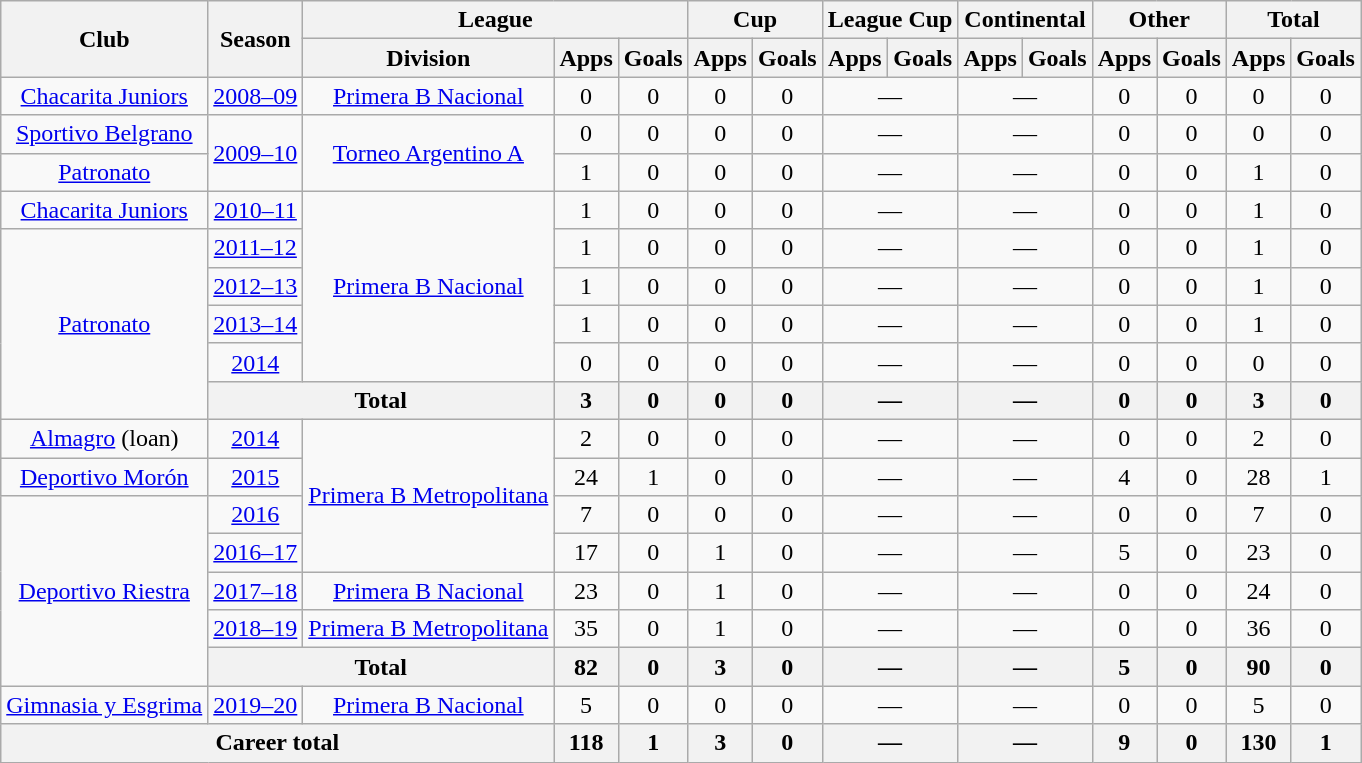<table class="wikitable" style="text-align:center">
<tr>
<th rowspan="2">Club</th>
<th rowspan="2">Season</th>
<th colspan="3">League</th>
<th colspan="2">Cup</th>
<th colspan="2">League Cup</th>
<th colspan="2">Continental</th>
<th colspan="2">Other</th>
<th colspan="2">Total</th>
</tr>
<tr>
<th>Division</th>
<th>Apps</th>
<th>Goals</th>
<th>Apps</th>
<th>Goals</th>
<th>Apps</th>
<th>Goals</th>
<th>Apps</th>
<th>Goals</th>
<th>Apps</th>
<th>Goals</th>
<th>Apps</th>
<th>Goals</th>
</tr>
<tr>
<td rowspan="1"><a href='#'>Chacarita Juniors</a></td>
<td><a href='#'>2008–09</a></td>
<td rowspan="1"><a href='#'>Primera B Nacional</a></td>
<td>0</td>
<td>0</td>
<td>0</td>
<td>0</td>
<td colspan="2">—</td>
<td colspan="2">—</td>
<td>0</td>
<td>0</td>
<td>0</td>
<td>0</td>
</tr>
<tr>
<td rowspan="1"><a href='#'>Sportivo Belgrano</a></td>
<td rowspan="2"><a href='#'>2009–10</a></td>
<td rowspan="2"><a href='#'>Torneo Argentino A</a></td>
<td>0</td>
<td>0</td>
<td>0</td>
<td>0</td>
<td colspan="2">—</td>
<td colspan="2">—</td>
<td>0</td>
<td>0</td>
<td>0</td>
<td>0</td>
</tr>
<tr>
<td rowspan="1"><a href='#'>Patronato</a></td>
<td>1</td>
<td>0</td>
<td>0</td>
<td>0</td>
<td colspan="2">—</td>
<td colspan="2">—</td>
<td>0</td>
<td>0</td>
<td>1</td>
<td>0</td>
</tr>
<tr>
<td rowspan="1"><a href='#'>Chacarita Juniors</a></td>
<td><a href='#'>2010–11</a></td>
<td rowspan="5"><a href='#'>Primera B Nacional</a></td>
<td>1</td>
<td>0</td>
<td>0</td>
<td>0</td>
<td colspan="2">—</td>
<td colspan="2">—</td>
<td>0</td>
<td>0</td>
<td>1</td>
<td>0</td>
</tr>
<tr>
<td rowspan="5"><a href='#'>Patronato</a></td>
<td><a href='#'>2011–12</a></td>
<td>1</td>
<td>0</td>
<td>0</td>
<td>0</td>
<td colspan="2">—</td>
<td colspan="2">—</td>
<td>0</td>
<td>0</td>
<td>1</td>
<td>0</td>
</tr>
<tr>
<td><a href='#'>2012–13</a></td>
<td>1</td>
<td>0</td>
<td>0</td>
<td>0</td>
<td colspan="2">—</td>
<td colspan="2">—</td>
<td>0</td>
<td>0</td>
<td>1</td>
<td>0</td>
</tr>
<tr>
<td><a href='#'>2013–14</a></td>
<td>1</td>
<td>0</td>
<td>0</td>
<td>0</td>
<td colspan="2">—</td>
<td colspan="2">—</td>
<td>0</td>
<td>0</td>
<td>1</td>
<td>0</td>
</tr>
<tr>
<td><a href='#'>2014</a></td>
<td>0</td>
<td>0</td>
<td>0</td>
<td>0</td>
<td colspan="2">—</td>
<td colspan="2">—</td>
<td>0</td>
<td>0</td>
<td>0</td>
<td>0</td>
</tr>
<tr>
<th colspan="2">Total</th>
<th>3</th>
<th>0</th>
<th>0</th>
<th>0</th>
<th colspan="2">—</th>
<th colspan="2">—</th>
<th>0</th>
<th>0</th>
<th>3</th>
<th>0</th>
</tr>
<tr>
<td rowspan="1"><a href='#'>Almagro</a> (loan)</td>
<td><a href='#'>2014</a></td>
<td rowspan="4"><a href='#'>Primera B Metropolitana</a></td>
<td>2</td>
<td>0</td>
<td>0</td>
<td>0</td>
<td colspan="2">—</td>
<td colspan="2">—</td>
<td>0</td>
<td>0</td>
<td>2</td>
<td>0</td>
</tr>
<tr>
<td rowspan="1"><a href='#'>Deportivo Morón</a></td>
<td><a href='#'>2015</a></td>
<td>24</td>
<td>1</td>
<td>0</td>
<td>0</td>
<td colspan="2">—</td>
<td colspan="2">—</td>
<td>4</td>
<td>0</td>
<td>28</td>
<td>1</td>
</tr>
<tr>
<td rowspan="5"><a href='#'>Deportivo Riestra</a></td>
<td><a href='#'>2016</a></td>
<td>7</td>
<td>0</td>
<td>0</td>
<td>0</td>
<td colspan="2">—</td>
<td colspan="2">—</td>
<td>0</td>
<td>0</td>
<td>7</td>
<td>0</td>
</tr>
<tr>
<td><a href='#'>2016–17</a></td>
<td>17</td>
<td>0</td>
<td>1</td>
<td>0</td>
<td colspan="2">—</td>
<td colspan="2">—</td>
<td>5</td>
<td>0</td>
<td>23</td>
<td>0</td>
</tr>
<tr>
<td><a href='#'>2017–18</a></td>
<td rowspan="1"><a href='#'>Primera B Nacional</a></td>
<td>23</td>
<td>0</td>
<td>1</td>
<td>0</td>
<td colspan="2">—</td>
<td colspan="2">—</td>
<td>0</td>
<td>0</td>
<td>24</td>
<td>0</td>
</tr>
<tr>
<td><a href='#'>2018–19</a></td>
<td rowspan="1"><a href='#'>Primera B Metropolitana</a></td>
<td>35</td>
<td>0</td>
<td>1</td>
<td>0</td>
<td colspan="2">—</td>
<td colspan="2">—</td>
<td>0</td>
<td>0</td>
<td>36</td>
<td>0</td>
</tr>
<tr>
<th colspan="2">Total</th>
<th>82</th>
<th>0</th>
<th>3</th>
<th>0</th>
<th colspan="2">—</th>
<th colspan="2">—</th>
<th>5</th>
<th>0</th>
<th>90</th>
<th>0</th>
</tr>
<tr>
<td rowspan="1"><a href='#'>Gimnasia y Esgrima</a></td>
<td><a href='#'>2019–20</a></td>
<td rowspan="1"><a href='#'>Primera B Nacional</a></td>
<td>5</td>
<td>0</td>
<td>0</td>
<td>0</td>
<td colspan="2">—</td>
<td colspan="2">—</td>
<td>0</td>
<td>0</td>
<td>5</td>
<td>0</td>
</tr>
<tr>
<th colspan="3">Career total</th>
<th>118</th>
<th>1</th>
<th>3</th>
<th>0</th>
<th colspan="2">—</th>
<th colspan="2">—</th>
<th>9</th>
<th>0</th>
<th>130</th>
<th>1</th>
</tr>
</table>
